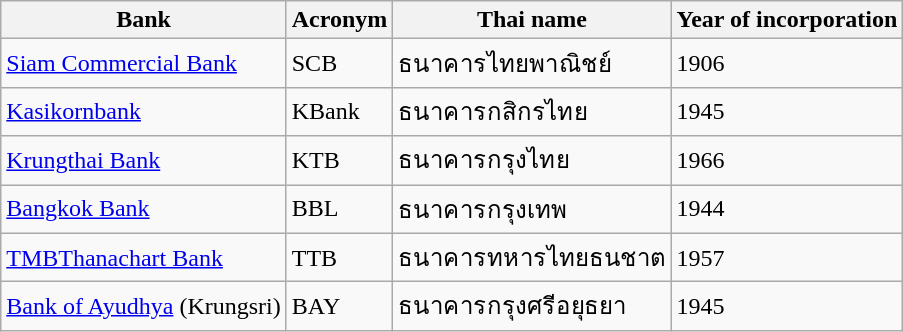<table class="wikitable">
<tr>
<th>Bank</th>
<th>Acronym</th>
<th>Thai name</th>
<th>Year of incorporation</th>
</tr>
<tr>
<td><a href='#'>Siam Commercial Bank</a></td>
<td>SCB</td>
<td>ธนาคารไทยพาณิชย์</td>
<td>1906</td>
</tr>
<tr>
<td><a href='#'>Kasikornbank</a></td>
<td>KBank</td>
<td>ธนาคารกสิกรไทย</td>
<td>1945</td>
</tr>
<tr>
<td><a href='#'>Krungthai Bank</a></td>
<td>KTB</td>
<td>ธนาคารกรุงไทย</td>
<td>1966</td>
</tr>
<tr>
<td><a href='#'>Bangkok Bank</a></td>
<td>BBL</td>
<td>ธนาคารกรุงเทพ</td>
<td>1944</td>
</tr>
<tr>
<td><a href='#'>TMBThanachart Bank</a></td>
<td>TTB</td>
<td>ธนาคารทหารไทยธนชาต</td>
<td>1957</td>
</tr>
<tr>
<td><a href='#'>Bank of Ayudhya</a> (Krungsri)</td>
<td>BAY</td>
<td>ธนาคารกรุงศรีอยุธยา</td>
<td>1945</td>
</tr>
</table>
